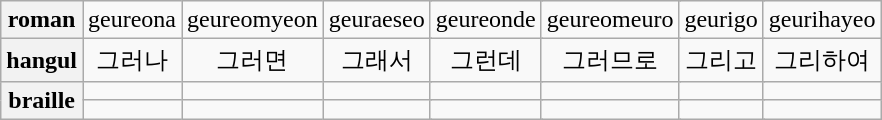<table class="wikitable">
<tr align=center>
<th>roman</th>
<td colspan=2>geureona</td>
<td colspan=2>geureomyeon</td>
<td colspan=2>geuraeseo</td>
<td colspan=2>geureonde</td>
<td colspan=2>geureomeuro</td>
<td colspan=2>geurigo</td>
<td colspan=2>geurihayeo</td>
</tr>
<tr align=center>
<th>hangul</th>
<td colspan=2>그러나</td>
<td colspan=2>그러면</td>
<td colspan=2>그래서</td>
<td colspan=2>그런데</td>
<td colspan=2>그러므로</td>
<td colspan=2>그리고</td>
<td colspan=2>그리하여</td>
</tr>
<tr align=center>
<th rowspan=2>braille</th>
<td colspan=2></td>
<td colspan=2></td>
<td colspan=2></td>
<td colspan=2></td>
<td colspan=2></td>
<td colspan=2></td>
<td colspan=2></td>
</tr>
<tr align=center>
<td colspan=2></td>
<td colspan=2></td>
<td colspan=2></td>
<td colspan=2></td>
<td colspan=2></td>
<td colspan=2></td>
<td colspan=2></td>
</tr>
</table>
